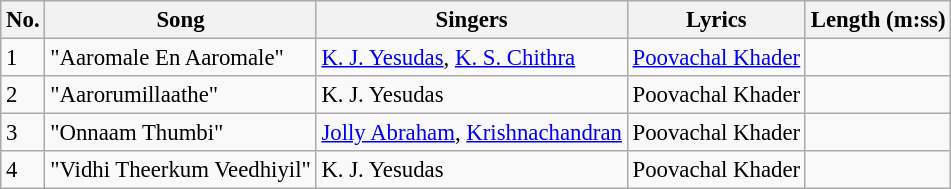<table class="wikitable" style="font-size:95%;">
<tr>
<th>No.</th>
<th>Song</th>
<th>Singers</th>
<th>Lyrics</th>
<th>Length (m:ss)</th>
</tr>
<tr>
<td>1</td>
<td>"Aaromale En Aaromale"</td>
<td><a href='#'>K. J. Yesudas</a>, <a href='#'>K. S. Chithra</a></td>
<td><a href='#'>Poovachal Khader</a></td>
<td></td>
</tr>
<tr>
<td>2</td>
<td>"Aarorumillaathe"</td>
<td>K. J. Yesudas</td>
<td>Poovachal Khader</td>
<td></td>
</tr>
<tr>
<td>3</td>
<td>"Onnaam Thumbi"</td>
<td><a href='#'>Jolly Abraham</a>, <a href='#'>Krishnachandran</a></td>
<td>Poovachal Khader</td>
<td></td>
</tr>
<tr>
<td>4</td>
<td>"Vidhi Theerkum Veedhiyil"</td>
<td>K. J. Yesudas</td>
<td>Poovachal Khader</td>
<td></td>
</tr>
</table>
